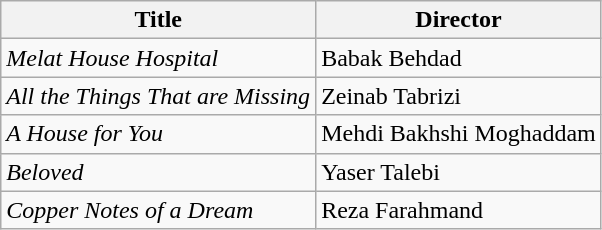<table class="wikitable">
<tr>
<th>Title</th>
<th>Director</th>
</tr>
<tr>
<td><em>Melat House Hospital</em></td>
<td>Babak Behdad</td>
</tr>
<tr>
<td><em>All the Things That are Missing</em></td>
<td>Zeinab Tabrizi</td>
</tr>
<tr>
<td><em>A House for You</em></td>
<td>Mehdi Bakhshi Moghaddam</td>
</tr>
<tr>
<td><em>Beloved</em></td>
<td>Yaser Talebi</td>
</tr>
<tr>
<td><em>Copper Notes of a Dream</em></td>
<td>Reza Farahmand</td>
</tr>
</table>
